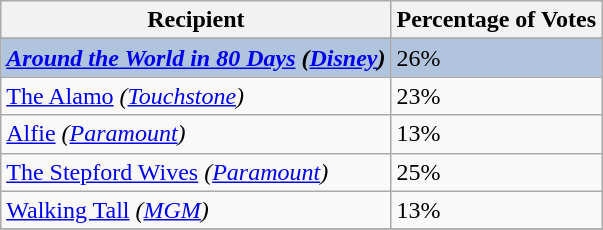<table class="wikitable sortable plainrowheaders" align="centre">
<tr>
<th>Recipient</th>
<th>Percentage of Votes</th>
</tr>
<tr>
</tr>
<tr style="background:#B0C4DE;">
<td><strong><em><a href='#'>Around the World in 80 Days</a><em> (<a href='#'>Disney</a>)<strong></td>
<td></strong>26%<strong></td>
</tr>
<tr>
<td></em><a href='#'>The Alamo</a><em> (<a href='#'>Touchstone</a>)</td>
<td>23%</td>
</tr>
<tr>
<td></em><a href='#'>Alfie</a><em> (<a href='#'>Paramount</a>)</td>
<td>13%</td>
</tr>
<tr>
<td></em><a href='#'>The Stepford Wives</a><em> (<a href='#'>Paramount</a>)</td>
<td>25%</td>
</tr>
<tr>
<td></em><a href='#'>Walking Tall</a><em> (<a href='#'>MGM</a>)</td>
<td>13%</td>
</tr>
<tr>
</tr>
</table>
